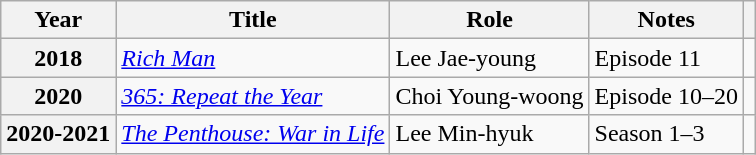<table class="wikitable plainrowheaders sortable">
<tr>
<th scope="col">Year</th>
<th scope="col">Title</th>
<th scope="col">Role</th>
<th scope="col">Notes</th>
<th scope="col" class="unsortable"></th>
</tr>
<tr>
<th scope="row">2018</th>
<td><em><a href='#'>Rich Man</a></em></td>
<td>Lee Jae-young</td>
<td>Episode 11</td>
<td style="text-align:center"></td>
</tr>
<tr>
<th scope="row">2020</th>
<td><em><a href='#'>365: Repeat the Year</a></em></td>
<td>Choi Young-woong</td>
<td>Episode 10–20</td>
<td style="text-align:center"></td>
</tr>
<tr>
<th scope="row">2020-2021</th>
<td><em><a href='#'>The Penthouse: War in Life</a></em></td>
<td>Lee Min-hyuk</td>
<td>Season 1–3</td>
<td style="text-align:center"></td>
</tr>
</table>
